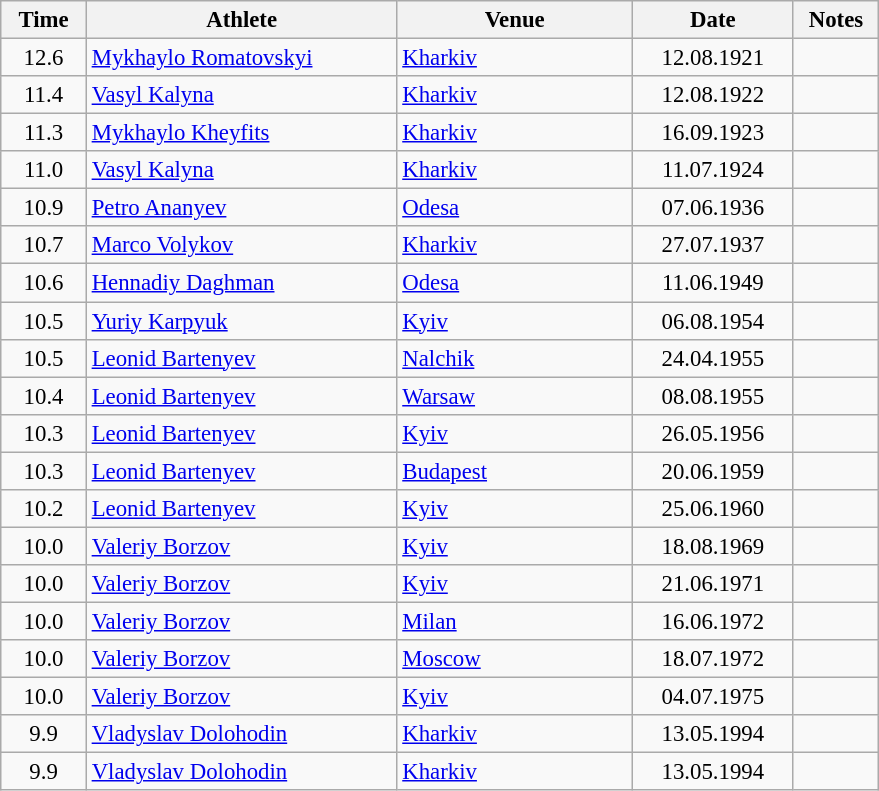<table class="wikitable" style="font-size:95%">
<tr>
<th style="width:50px">Time</th>
<th style="width:200px">Athlete</th>
<th style="width:150px">Venue</th>
<th style="width:100px">Date</th>
<th style="width:50px">Notes</th>
</tr>
<tr>
<td align=center>12.6</td>
<td><a href='#'>Mykhaylo Romatovskyi</a></td>
<td> <a href='#'>Kharkiv</a></td>
<td align=center>12.08.1921</td>
<td align=center></td>
</tr>
<tr>
<td align=center>11.4</td>
<td><a href='#'>Vasyl Kalyna</a></td>
<td> <a href='#'>Kharkiv</a></td>
<td align=center>12.08.1922</td>
<td align=center></td>
</tr>
<tr>
<td align=center>11.3</td>
<td><a href='#'>Mykhaylo Kheyfits</a></td>
<td> <a href='#'>Kharkiv</a></td>
<td align=center>16.09.1923</td>
<td align=center></td>
</tr>
<tr>
<td align=center>11.0</td>
<td><a href='#'>Vasyl Kalyna</a></td>
<td> <a href='#'>Kharkiv</a></td>
<td align=center>11.07.1924</td>
<td align=center></td>
</tr>
<tr>
<td align=center>10.9</td>
<td><a href='#'>Petro Ananyev</a></td>
<td> <a href='#'>Odesa</a></td>
<td align=center>07.06.1936</td>
<td align=center></td>
</tr>
<tr>
<td align=center>10.7</td>
<td><a href='#'>Marco Volykov</a></td>
<td> <a href='#'>Kharkiv</a></td>
<td align=center>27.07.1937</td>
<td align=center></td>
</tr>
<tr>
<td align=center>10.6</td>
<td><a href='#'>Hennadiy Daghman</a></td>
<td> <a href='#'>Odesa</a></td>
<td align=center>11.06.1949</td>
<td align=center></td>
</tr>
<tr>
<td align=center>10.5</td>
<td><a href='#'>Yuriy Karpyuk</a></td>
<td> <a href='#'>Kyiv</a></td>
<td align=center>06.08.1954</td>
<td align=center></td>
</tr>
<tr>
<td align=center>10.5</td>
<td><a href='#'>Leonid Bartenyev</a></td>
<td> <a href='#'>Nalchik</a></td>
<td align=center>24.04.1955</td>
<td align=center></td>
</tr>
<tr>
<td align=center>10.4</td>
<td><a href='#'>Leonid Bartenyev</a></td>
<td> <a href='#'>Warsaw</a></td>
<td align=center>08.08.1955</td>
<td align=center></td>
</tr>
<tr>
<td align=center>10.3</td>
<td><a href='#'>Leonid Bartenyev</a></td>
<td> <a href='#'>Kyiv</a></td>
<td align=center>26.05.1956</td>
<td align=center></td>
</tr>
<tr>
<td align=center>10.3</td>
<td><a href='#'>Leonid Bartenyev</a></td>
<td> <a href='#'>Budapest</a></td>
<td align=center>20.06.1959</td>
<td align=center></td>
</tr>
<tr>
<td align=center>10.2</td>
<td><a href='#'>Leonid Bartenyev</a></td>
<td> <a href='#'>Kyiv</a></td>
<td align=center>25.06.1960</td>
<td align=center></td>
</tr>
<tr>
<td align=center>10.0</td>
<td><a href='#'>Valeriy Borzov</a></td>
<td> <a href='#'>Kyiv</a></td>
<td align=center>18.08.1969</td>
<td align=center></td>
</tr>
<tr>
<td align=center>10.0</td>
<td><a href='#'>Valeriy Borzov</a></td>
<td> <a href='#'>Kyiv</a></td>
<td align=center>21.06.1971</td>
<td align=center></td>
</tr>
<tr>
<td align=center>10.0</td>
<td><a href='#'>Valeriy Borzov</a></td>
<td> <a href='#'>Milan</a></td>
<td align=center>16.06.1972</td>
<td align=center></td>
</tr>
<tr>
<td align=center>10.0</td>
<td><a href='#'>Valeriy Borzov</a></td>
<td> <a href='#'>Moscow</a></td>
<td align=center>18.07.1972</td>
<td align=center></td>
</tr>
<tr>
<td align=center>10.0</td>
<td><a href='#'>Valeriy Borzov</a></td>
<td> <a href='#'>Kyiv</a></td>
<td align=center>04.07.1975</td>
<td align=center></td>
</tr>
<tr>
<td align=center>9.9</td>
<td><a href='#'>Vladyslav Dolohodin</a></td>
<td> <a href='#'>Kharkiv</a></td>
<td align=center>13.05.1994</td>
<td align=center></td>
</tr>
<tr>
<td align=center>9.9</td>
<td><a href='#'>Vladyslav Dolohodin</a></td>
<td> <a href='#'>Kharkiv</a></td>
<td align=center>13.05.1994</td>
<td align=center></td>
</tr>
</table>
